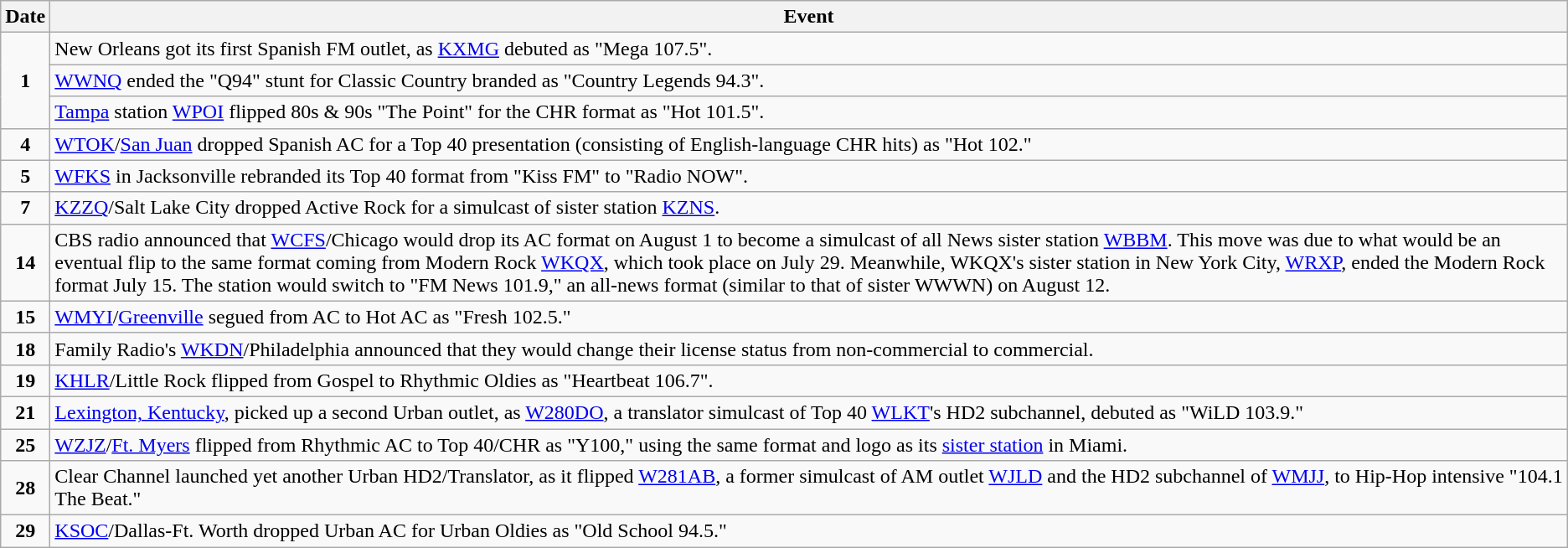<table class="wikitable">
<tr>
<th>Date</th>
<th>Event</th>
</tr>
<tr>
<td style="text-align:center;" rowspan="3"><strong>1</strong></td>
<td>New Orleans got its first Spanish FM outlet, as <a href='#'>KXMG</a> debuted as "Mega 107.5".</td>
</tr>
<tr>
<td><a href='#'>WWNQ</a> ended the "Q94" stunt for Classic Country branded as "Country Legends 94.3".</td>
</tr>
<tr>
<td><a href='#'>Tampa</a> station <a href='#'>WPOI</a> flipped 80s & 90s "The Point" for the CHR format as "Hot 101.5".</td>
</tr>
<tr>
<td style="text-align:center;"><strong>4</strong></td>
<td><a href='#'>WTOK</a>/<a href='#'>San Juan</a> dropped Spanish AC for a Top 40 presentation (consisting of English-language CHR hits) as "Hot 102."</td>
</tr>
<tr>
<td style="text-align:center;"><strong>5</strong></td>
<td><a href='#'>WFKS</a> in Jacksonville rebranded its Top 40 format from "Kiss FM" to "Radio NOW".</td>
</tr>
<tr>
<td style="text-align:center;"><strong>7</strong></td>
<td><a href='#'>KZZQ</a>/Salt Lake City dropped Active Rock for a simulcast of sister station <a href='#'>KZNS</a>.</td>
</tr>
<tr>
<td style="text-align:center;"><strong>14</strong></td>
<td>CBS radio announced that <a href='#'>WCFS</a>/Chicago would drop its AC format on August 1 to become a simulcast of all News sister station <a href='#'>WBBM</a>. This move was due to what would be an eventual flip to the same format coming from Modern Rock <a href='#'>WKQX</a>, which took place on July 29. Meanwhile, WKQX's sister station in New York City, <a href='#'>WRXP</a>, ended the Modern Rock format July 15. The station would switch to "FM News 101.9," an all-news format (similar to that of sister WWWN) on August 12.</td>
</tr>
<tr>
<td style="text-align:center;"><strong>15</strong></td>
<td><a href='#'>WMYI</a>/<a href='#'>Greenville</a> segued from AC to Hot AC as "Fresh 102.5."</td>
</tr>
<tr>
<td style="text-align:center;"><strong>18</strong></td>
<td>Family Radio's <a href='#'>WKDN</a>/Philadelphia announced that they would change their license status from non-commercial to commercial.</td>
</tr>
<tr>
<td style="text-align:center;"><strong>19</strong></td>
<td><a href='#'>KHLR</a>/Little Rock flipped from Gospel to Rhythmic Oldies as "Heartbeat 106.7".</td>
</tr>
<tr>
<td style="text-align:center;"><strong>21</strong></td>
<td><a href='#'>Lexington, Kentucky</a>, picked up a second Urban outlet, as <a href='#'>W280DO</a>, a translator simulcast of Top 40 <a href='#'>WLKT</a>'s HD2 subchannel, debuted as "WiLD 103.9."</td>
</tr>
<tr>
<td style="text-align:center;"><strong>25</strong></td>
<td><a href='#'>WZJZ</a>/<a href='#'>Ft. Myers</a> flipped from Rhythmic AC to Top 40/CHR as "Y100," using the same format and logo as its <a href='#'>sister station</a> in Miami.</td>
</tr>
<tr>
<td style="text-align:center;"><strong>28</strong></td>
<td>Clear Channel launched yet another Urban HD2/Translator, as it flipped <a href='#'>W281AB</a>, a former simulcast of AM outlet <a href='#'>WJLD</a> and the HD2 subchannel of <a href='#'>WMJJ</a>, to Hip-Hop intensive "104.1 The Beat."</td>
</tr>
<tr>
<td style="text-align:center;"><strong>29</strong></td>
<td><a href='#'>KSOC</a>/Dallas-Ft. Worth dropped Urban AC for Urban Oldies as "Old School 94.5."</td>
</tr>
</table>
